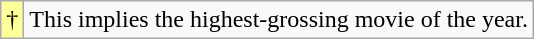<table class="wikitable">
<tr>
<td style="background-color:#FFFF99">†</td>
<td>This implies the highest-grossing movie of the year.</td>
</tr>
</table>
